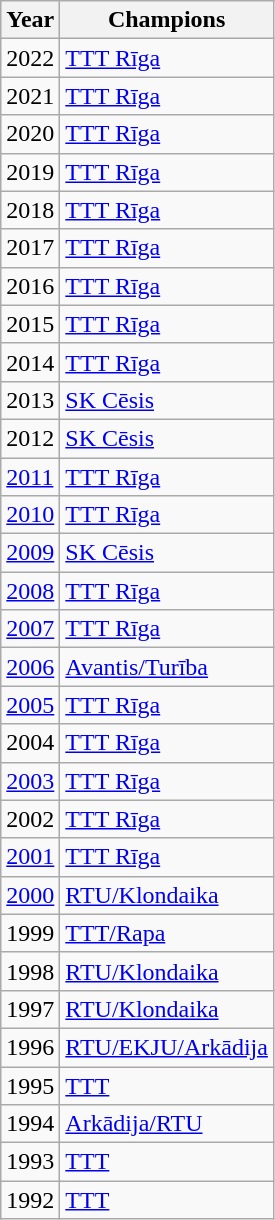<table class="wikitable">
<tr>
<th>Year</th>
<th>Champions</th>
</tr>
<tr>
<td>2022</td>
<td><a href='#'>TTT Rīga</a></td>
</tr>
<tr>
<td>2021</td>
<td><a href='#'>TTT Rīga</a></td>
</tr>
<tr>
<td>2020</td>
<td><a href='#'>TTT Rīga</a></td>
</tr>
<tr>
<td>2019</td>
<td><a href='#'>TTT Rīga</a></td>
</tr>
<tr>
<td>2018</td>
<td><a href='#'>TTT Rīga</a></td>
</tr>
<tr>
<td>2017</td>
<td><a href='#'>TTT Rīga</a></td>
</tr>
<tr>
<td>2016</td>
<td><a href='#'>TTT Rīga</a></td>
</tr>
<tr>
<td>2015</td>
<td><a href='#'>TTT Rīga</a></td>
</tr>
<tr>
<td>2014</td>
<td><a href='#'>TTT Rīga</a></td>
</tr>
<tr>
<td>2013</td>
<td><a href='#'>SK Cēsis</a></td>
</tr>
<tr>
<td>2012</td>
<td><a href='#'>SK Cēsis</a></td>
</tr>
<tr>
<td><a href='#'>2011</a></td>
<td><a href='#'>TTT Rīga</a></td>
</tr>
<tr>
<td><a href='#'>2010</a></td>
<td><a href='#'>TTT Rīga</a></td>
</tr>
<tr>
<td><a href='#'>2009</a></td>
<td><a href='#'>SK Cēsis</a></td>
</tr>
<tr>
<td><a href='#'>2008</a></td>
<td><a href='#'>TTT Rīga</a></td>
</tr>
<tr>
<td><a href='#'>2007</a></td>
<td><a href='#'>TTT Rīga</a></td>
</tr>
<tr>
<td><a href='#'>2006</a></td>
<td><a href='#'>Avantis/Turība</a></td>
</tr>
<tr>
<td><a href='#'>2005</a></td>
<td><a href='#'>TTT Rīga</a></td>
</tr>
<tr>
<td>2004</td>
<td><a href='#'>TTT Rīga</a></td>
</tr>
<tr>
<td><a href='#'>2003</a></td>
<td><a href='#'>TTT Rīga</a></td>
</tr>
<tr>
<td>2002</td>
<td><a href='#'>TTT Rīga</a></td>
</tr>
<tr>
<td><a href='#'>2001</a></td>
<td><a href='#'>TTT Rīga</a></td>
</tr>
<tr>
<td><a href='#'>2000</a></td>
<td><a href='#'>RTU/Klondaika</a></td>
</tr>
<tr>
<td>1999</td>
<td><a href='#'>TTT/Rapa</a></td>
</tr>
<tr>
<td>1998</td>
<td><a href='#'>RTU/Klondaika</a></td>
</tr>
<tr>
<td>1997</td>
<td><a href='#'>RTU/Klondaika</a></td>
</tr>
<tr>
<td>1996</td>
<td><a href='#'>RTU/EKJU/Arkādija</a></td>
</tr>
<tr>
<td>1995</td>
<td><a href='#'>TTT</a></td>
</tr>
<tr>
<td>1994</td>
<td><a href='#'>Arkādija/RTU</a></td>
</tr>
<tr>
<td>1993</td>
<td><a href='#'>TTT</a></td>
</tr>
<tr>
<td>1992</td>
<td><a href='#'>TTT</a></td>
</tr>
</table>
